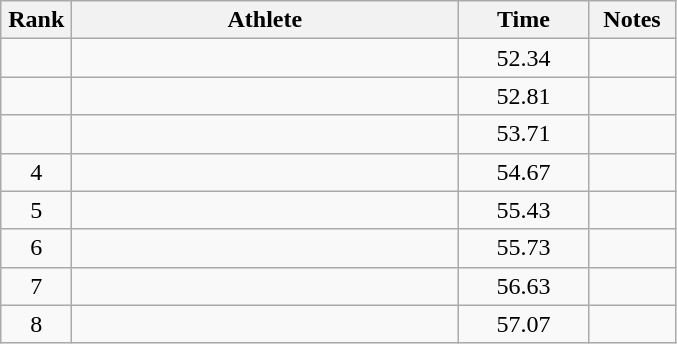<table class="wikitable" style="text-align:center">
<tr>
<th width=40>Rank</th>
<th width=250>Athlete</th>
<th width=80>Time</th>
<th width=50>Notes</th>
</tr>
<tr>
<td></td>
<td align=left></td>
<td>52.34</td>
<td></td>
</tr>
<tr>
<td></td>
<td align=left></td>
<td>52.81</td>
<td></td>
</tr>
<tr>
<td></td>
<td align=left></td>
<td>53.71</td>
<td></td>
</tr>
<tr>
<td>4</td>
<td align=left></td>
<td>54.67</td>
<td></td>
</tr>
<tr>
<td>5</td>
<td align=left></td>
<td>55.43</td>
<td></td>
</tr>
<tr>
<td>6</td>
<td align=left></td>
<td>55.73</td>
<td></td>
</tr>
<tr>
<td>7</td>
<td align=left></td>
<td>56.63</td>
<td></td>
</tr>
<tr>
<td>8</td>
<td align=left></td>
<td>57.07</td>
<td></td>
</tr>
</table>
